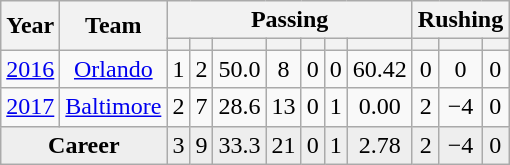<table class="wikitable sortable" style="text-align:center">
<tr>
<th rowspan=2>Year</th>
<th rowspan=2>Team</th>
<th colspan=7>Passing</th>
<th colspan=3>Rushing</th>
</tr>
<tr>
<th></th>
<th></th>
<th></th>
<th></th>
<th></th>
<th></th>
<th></th>
<th></th>
<th></th>
<th></th>
</tr>
<tr>
<td><a href='#'>2016</a></td>
<td><a href='#'>Orlando</a></td>
<td>1</td>
<td>2</td>
<td>50.0</td>
<td>8</td>
<td>0</td>
<td>0</td>
<td>60.42</td>
<td>0</td>
<td>0</td>
<td>0</td>
</tr>
<tr>
<td><a href='#'>2017</a></td>
<td><a href='#'>Baltimore</a></td>
<td>2</td>
<td>7</td>
<td>28.6</td>
<td>13</td>
<td>0</td>
<td>1</td>
<td>0.00</td>
<td>2</td>
<td>−4</td>
<td>0</td>
</tr>
<tr class="sortbottom" style="background:#eee;">
<td colspan=2><strong>Career</strong></td>
<td>3</td>
<td>9</td>
<td>33.3</td>
<td>21</td>
<td>0</td>
<td>1</td>
<td>2.78</td>
<td>2</td>
<td>−4</td>
<td>0</td>
</tr>
</table>
